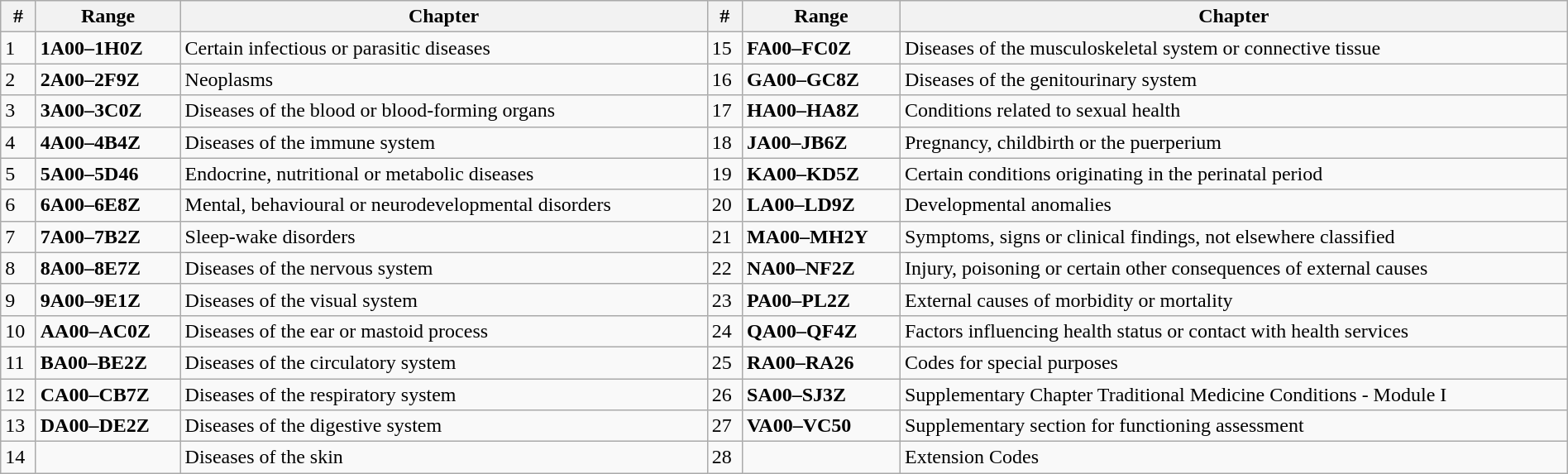<table class="wikitable" style="width:100%;">
<tr>
<th>#</th>
<th>Range</th>
<th>Chapter</th>
<th>#</th>
<th>Range</th>
<th>Chapter</th>
</tr>
<tr>
<td>1</td>
<td><strong>1A00–1H0Z</strong></td>
<td>Certain infectious or parasitic diseases</td>
<td>15</td>
<td><strong>FA00–FC0Z</strong></td>
<td>Diseases of the musculoskeletal system or connective tissue</td>
</tr>
<tr>
<td>2</td>
<td><strong>2A00–2F9Z</strong></td>
<td>Neoplasms</td>
<td>16</td>
<td><strong>GA00–GC8Z</strong></td>
<td>Diseases of the genitourinary system</td>
</tr>
<tr>
<td>3</td>
<td><strong>3A00–3C0Z</strong></td>
<td>Diseases of the blood or blood-forming organs</td>
<td>17</td>
<td><strong>HA00–HA8Z</strong></td>
<td>Conditions related to sexual health</td>
</tr>
<tr>
<td>4</td>
<td><strong>4A00–4B4Z</strong></td>
<td>Diseases of the immune system</td>
<td>18</td>
<td><strong>JA00–JB6Z</strong></td>
<td>Pregnancy, childbirth or the puerperium</td>
</tr>
<tr>
<td>5</td>
<td><strong>5A00–5D46</strong></td>
<td>Endocrine, nutritional or metabolic diseases</td>
<td>19</td>
<td><strong>KA00–KD5Z</strong></td>
<td>Certain conditions originating in the perinatal period</td>
</tr>
<tr>
<td>6</td>
<td><strong>6A00–6E8Z</strong></td>
<td>Mental, behavioural or neurodevelopmental disorders</td>
<td>20</td>
<td><strong>LA00–LD9Z</strong></td>
<td>Developmental anomalies</td>
</tr>
<tr>
<td>7</td>
<td><strong>7A00–7B2Z</strong></td>
<td>Sleep-wake disorders</td>
<td>21</td>
<td><strong>MA00–MH2Y</strong></td>
<td>Symptoms, signs or clinical findings, not elsewhere classified</td>
</tr>
<tr>
<td>8</td>
<td><strong>8A00–8E7Z</strong></td>
<td>Diseases of the nervous system</td>
<td>22</td>
<td><strong>NA00–NF2Z</strong></td>
<td>Injury, poisoning or certain other consequences of external causes</td>
</tr>
<tr>
<td>9</td>
<td><strong>9A00–9E1Z</strong></td>
<td>Diseases of the visual system</td>
<td>23</td>
<td><strong>PA00–PL2Z</strong></td>
<td>External causes of morbidity or mortality</td>
</tr>
<tr>
<td>10</td>
<td><strong>AA00–AC0Z</strong></td>
<td>Diseases of the ear or mastoid process</td>
<td>24</td>
<td><strong>QA00–QF4Z</strong></td>
<td>Factors influencing health status or contact with health services</td>
</tr>
<tr>
<td>11</td>
<td><strong>BA00–BE2Z</strong></td>
<td>Diseases of the circulatory system</td>
<td>25</td>
<td><strong>RA00–RA26</strong></td>
<td>Codes for special purposes</td>
</tr>
<tr>
<td>12</td>
<td><strong>CA00–CB7Z</strong></td>
<td>Diseases of the respiratory system</td>
<td>26</td>
<td><strong>SA00–SJ3Z</strong></td>
<td>Supplementary Chapter Traditional Medicine Conditions - Module I</td>
</tr>
<tr>
<td>13</td>
<td><strong>DA00–DE2Z</strong></td>
<td>Diseases of the digestive system</td>
<td>27</td>
<td><strong>VA00–VC50</strong></td>
<td>Supplementary section for functioning assessment</td>
</tr>
<tr>
<td>14</td>
<td></td>
<td>Diseases of the skin</td>
<td>28</td>
<td></td>
<td>Extension Codes</td>
</tr>
</table>
